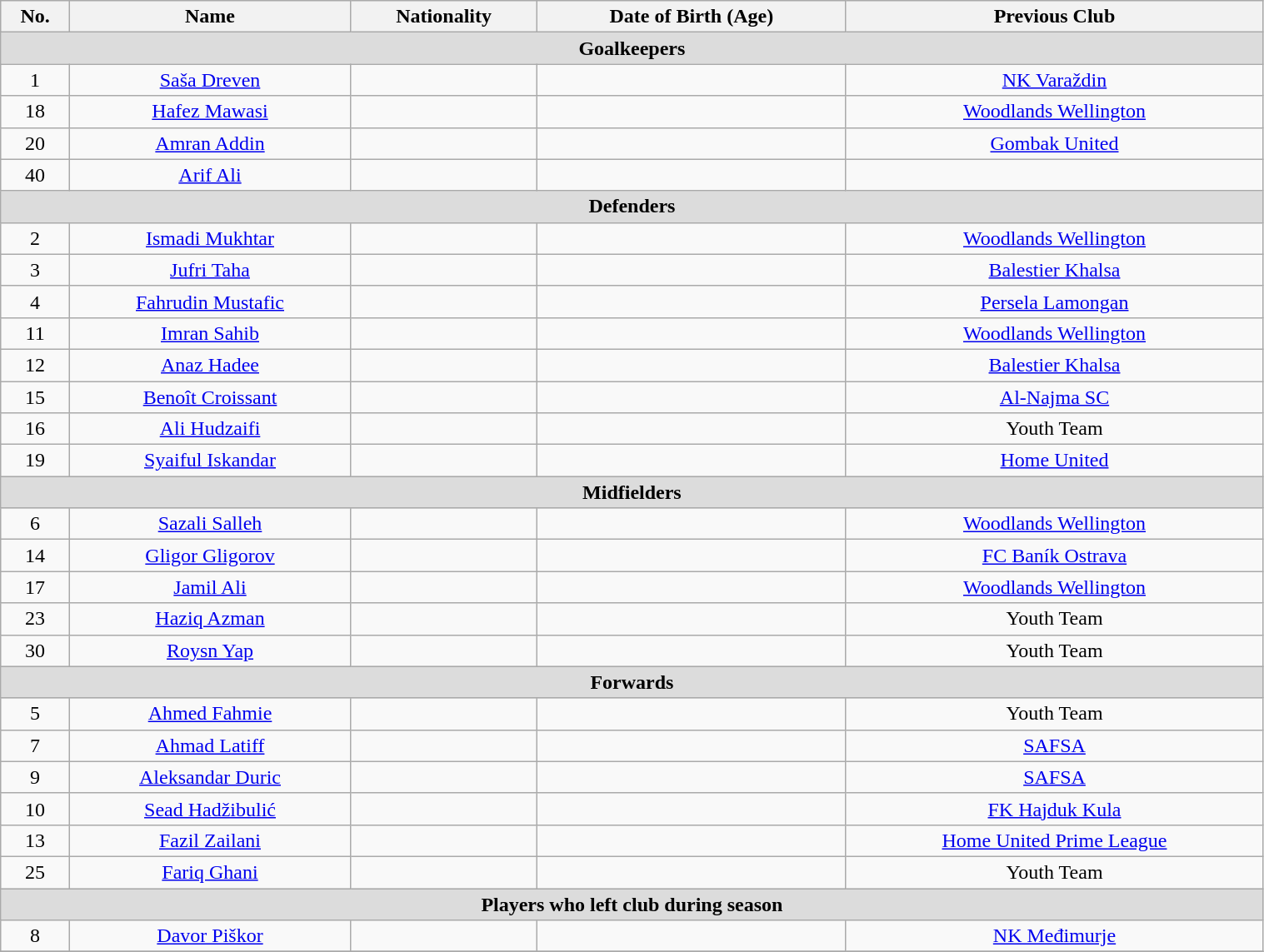<table class="wikitable" style="text-align:center; font-size:100%; width:80%;">
<tr>
<th style="background:#yellow; color:black; text-align:center;">No.</th>
<th style="background:#yellow; color:black; text-align:center;">Name</th>
<th style="background:#yellow; color:black; text-align:center;">Nationality</th>
<th style="background:#yellow; color:black; text-align:center;">Date of Birth (Age)</th>
<th style="background:#yellow; color:black; text-align:center;">Previous Club</th>
</tr>
<tr>
<th colspan="5" style="background:#dcdcdc; text-align:center;">Goalkeepers</th>
</tr>
<tr>
<td>1</td>
<td><a href='#'>Saša Dreven</a></td>
<td></td>
<td></td>
<td> <a href='#'>NK Varaždin</a></td>
</tr>
<tr>
<td>18</td>
<td><a href='#'>Hafez Mawasi</a></td>
<td></td>
<td></td>
<td> <a href='#'>Woodlands Wellington</a></td>
</tr>
<tr>
<td>20</td>
<td><a href='#'>Amran Addin</a></td>
<td></td>
<td></td>
<td> <a href='#'>Gombak United</a></td>
</tr>
<tr>
<td>40</td>
<td><a href='#'>Arif Ali</a></td>
<td></td>
<td></td>
<td></td>
</tr>
<tr>
<th colspan="5" style="background:#dcdcdc; text-align:center;">Defenders</th>
</tr>
<tr>
<td>2</td>
<td><a href='#'>Ismadi Mukhtar</a></td>
<td></td>
<td></td>
<td> <a href='#'>Woodlands Wellington</a></td>
</tr>
<tr>
<td>3</td>
<td><a href='#'>Jufri Taha</a></td>
<td></td>
<td></td>
<td> <a href='#'>Balestier Khalsa</a></td>
</tr>
<tr>
<td>4</td>
<td><a href='#'>Fahrudin Mustafic</a></td>
<td></td>
<td></td>
<td> <a href='#'>Persela Lamongan</a></td>
</tr>
<tr>
<td>11</td>
<td><a href='#'>Imran Sahib</a></td>
<td></td>
<td></td>
<td> <a href='#'>Woodlands Wellington</a></td>
</tr>
<tr>
<td>12</td>
<td><a href='#'>Anaz Hadee</a></td>
<td></td>
<td></td>
<td> <a href='#'>Balestier Khalsa</a></td>
</tr>
<tr>
<td>15</td>
<td><a href='#'>Benoît Croissant</a></td>
<td></td>
<td></td>
<td> <a href='#'>Al-Najma SC</a></td>
</tr>
<tr>
<td>16</td>
<td><a href='#'>Ali Hudzaifi</a></td>
<td></td>
<td></td>
<td>Youth Team</td>
</tr>
<tr>
<td>19</td>
<td><a href='#'>Syaiful Iskandar</a></td>
<td></td>
<td></td>
<td> <a href='#'>Home United</a></td>
</tr>
<tr>
<th colspan="5" style="background:#dcdcdc; text-align:center;">Midfielders</th>
</tr>
<tr>
<td>6</td>
<td><a href='#'>Sazali Salleh</a></td>
<td></td>
<td></td>
<td> <a href='#'>Woodlands Wellington</a></td>
</tr>
<tr>
<td>14</td>
<td><a href='#'>Gligor Gligorov</a></td>
<td></td>
<td></td>
<td> <a href='#'>FC Baník Ostrava</a></td>
</tr>
<tr>
<td>17</td>
<td><a href='#'>Jamil Ali</a></td>
<td></td>
<td></td>
<td> <a href='#'>Woodlands Wellington</a></td>
</tr>
<tr>
<td>23</td>
<td><a href='#'>Haziq Azman</a></td>
<td></td>
<td></td>
<td>Youth Team</td>
</tr>
<tr>
<td>30</td>
<td><a href='#'>Roysn Yap</a></td>
<td></td>
<td></td>
<td>Youth Team</td>
</tr>
<tr>
<th colspan="5" style="background:#dcdcdc; text-align:center;">Forwards</th>
</tr>
<tr>
<td>5</td>
<td><a href='#'>Ahmed Fahmie</a></td>
<td></td>
<td></td>
<td>Youth Team</td>
</tr>
<tr>
<td>7</td>
<td><a href='#'>Ahmad Latiff</a></td>
<td></td>
<td></td>
<td> <a href='#'>SAFSA</a></td>
</tr>
<tr>
<td>9</td>
<td><a href='#'>Aleksandar Duric</a></td>
<td></td>
<td></td>
<td> <a href='#'>SAFSA</a></td>
</tr>
<tr>
<td>10</td>
<td><a href='#'>Sead Hadžibulić</a></td>
<td></td>
<td></td>
<td> <a href='#'>FK Hajduk Kula</a></td>
</tr>
<tr>
<td>13</td>
<td><a href='#'>Fazil Zailani</a></td>
<td></td>
<td></td>
<td> <a href='#'>Home United Prime League</a></td>
</tr>
<tr>
<td>25</td>
<td><a href='#'>Fariq Ghani</a></td>
<td></td>
<td></td>
<td>Youth Team</td>
</tr>
<tr>
<th colspan="5" style="background:#dcdcdc; text-align:center;">Players who left club during season</th>
</tr>
<tr>
<td>8</td>
<td><a href='#'>Davor Piškor</a></td>
<td></td>
<td></td>
<td> <a href='#'>NK Međimurje</a></td>
</tr>
<tr>
</tr>
</table>
